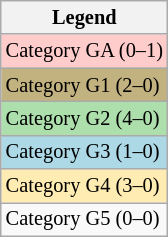<table class=wikitable style=font-size:85%;>
<tr>
<th>Legend</th>
</tr>
<tr style="background:#fcc;">
<td>Category GA (0–1)</td>
</tr>
<tr style="background:#c2b280;">
<td>Category G1 (2–0)</td>
</tr>
<tr style="background:#addfad;">
<td>Category G2 (4–0)</td>
</tr>
<tr style="background:lightblue;">
<td>Category G3 (1–0)</td>
</tr>
<tr style="background:#ffecb2;">
<td>Category G4 (3–0)</td>
</tr>
<tr>
<td>Category G5 (0–0)</td>
</tr>
</table>
